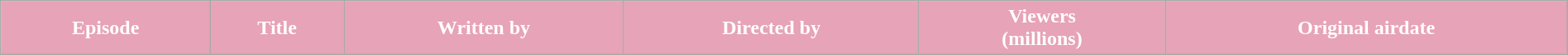<table class="wikitable plainrowheaders" style="width:100%;">
<tr style="color:#fff;">
<th style="background:#E7A3B7;">Episode</th>
<th style="background:#E7A3B7;">Title</th>
<th style="background:#E7A3B7;">Written by</th>
<th style="background:#E7A3B7;">Directed by</th>
<th style="background:#E7A3B7;">Viewers<br>(millions)</th>
<th style="background:#E7A3B7;">Original airdate<br>



</th>
</tr>
</table>
